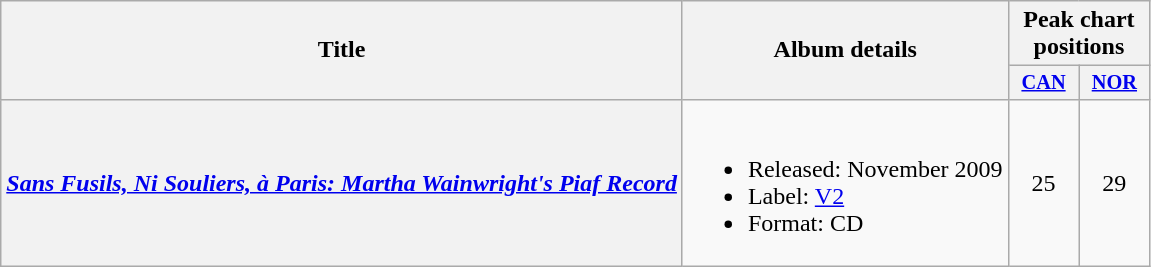<table class="wikitable plainrowheaders">
<tr>
<th scope="col" rowspan="2">Title</th>
<th scope="col" rowspan="2">Album details</th>
<th scope="col" colspan="2">Peak chart positions</th>
</tr>
<tr>
<th style="width:3em;font-size:85%"><a href='#'>CAN</a><br></th>
<th style="width:3em;font-size:85%"><a href='#'>NOR</a><br></th>
</tr>
<tr>
<th scope="row"><em><a href='#'>Sans Fusils, Ni Souliers, à Paris: Martha Wainwright's Piaf Record</a></em></th>
<td><br><ul><li>Released: November 2009</li><li>Label: <a href='#'>V2</a></li><li>Format: CD</li></ul></td>
<td align="center">25</td>
<td align="center">29</td>
</tr>
</table>
